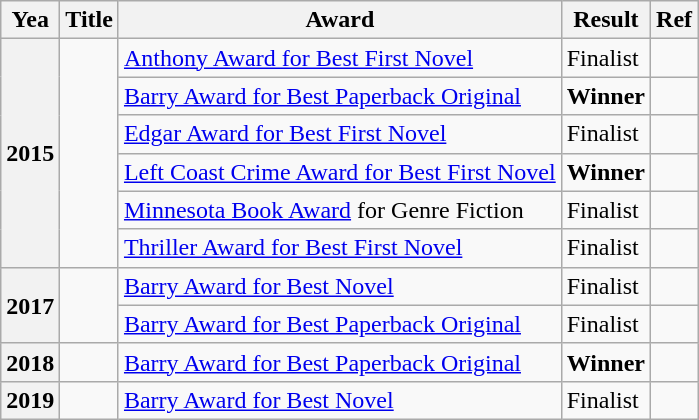<table class="wikitable">
<tr>
<th>Yea</th>
<th>Title</th>
<th>Award</th>
<th>Result</th>
<th>Ref</th>
</tr>
<tr>
<th rowspan="6">2015</th>
<td rowspan="6"><em></em></td>
<td><a href='#'>Anthony Award for Best First Novel</a></td>
<td>Finalist</td>
<td></td>
</tr>
<tr>
<td><a href='#'>Barry Award for Best Paperback Original</a></td>
<td><strong>Winner</strong></td>
<td></td>
</tr>
<tr>
<td><a href='#'>Edgar Award for Best First Novel</a></td>
<td>Finalist</td>
<td></td>
</tr>
<tr>
<td><a href='#'>Left Coast Crime Award for Best First Novel</a></td>
<td><strong>Winner</strong></td>
<td></td>
</tr>
<tr>
<td><a href='#'>Minnesota Book Award</a> for Genre Fiction</td>
<td>Finalist</td>
<td></td>
</tr>
<tr>
<td><a href='#'>Thriller Award for Best First Novel</a></td>
<td>Finalist</td>
<td></td>
</tr>
<tr>
<th rowspan="2">2017</th>
<td rowspan="2"><em></em></td>
<td><a href='#'>Barry Award for Best Novel</a></td>
<td>Finalist</td>
<td></td>
</tr>
<tr>
<td><a href='#'>Barry Award for Best Paperback Original</a></td>
<td>Finalist</td>
<td></td>
</tr>
<tr>
<th>2018</th>
<td><em></em></td>
<td><a href='#'>Barry Award for Best Paperback Original</a></td>
<td><strong>Winner</strong></td>
<td></td>
</tr>
<tr>
<th>2019</th>
<td><em></em></td>
<td><a href='#'>Barry Award for Best Novel</a></td>
<td>Finalist</td>
<td></td>
</tr>
</table>
